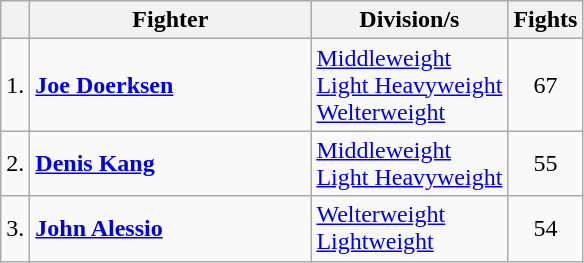<table class=wikitable>
<tr>
<th></th>
<th width=180>Fighter</th>
<th>Division/s</th>
<th>Fights</th>
</tr>
<tr>
<td>1.</td>
<td> <strong><a href='#'>Joe Doerksen</a></strong></td>
<td><a href='#'>Middleweight</a><br> <a href='#'>Light Heavyweight</a><br> <a href='#'>Welterweight</a></td>
<td style="text-align:center;">67</td>
</tr>
<tr>
<td>2.</td>
<td> <strong><a href='#'>Denis Kang</a></strong></td>
<td><a href='#'>Middleweight</a><br> <a href='#'>Light Heavyweight</a></td>
<td style="text-align:center;">55</td>
</tr>
<tr>
<td>3.</td>
<td> <strong><a href='#'>John Alessio</a></strong></td>
<td><a href='#'>Welterweight</a><br> <a href='#'>Lightweight</a></td>
<td style="text-align:center;">54</td>
</tr>
</table>
